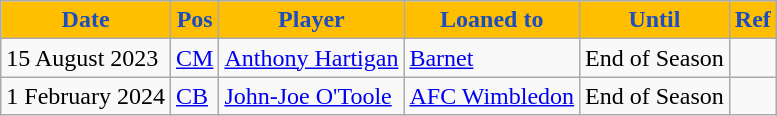<table class="wikitable plainrowheaders sortable">
<tr>
<th style="background:#ffbf00;color:#1C4EBD">Date</th>
<th style="background:#ffbf00;color:#1C4EBD">Pos</th>
<th style="background:#ffbf00;color:#1C4EBD">Player</th>
<th style="background:#ffbf00;color:#1C4EBD">Loaned to</th>
<th style="background:#ffbf00;color:#1C4EBD">Until</th>
<th style="background:#ffbf00;color:#1C4EBD">Ref</th>
</tr>
<tr>
<td>15 August 2023</td>
<td><a href='#'>CM</a></td>
<td> <a href='#'>Anthony Hartigan</a></td>
<td> <a href='#'>Barnet</a></td>
<td>End of Season</td>
<td></td>
</tr>
<tr>
<td>1 February 2024</td>
<td><a href='#'>CB</a></td>
<td> <a href='#'>John-Joe O'Toole</a></td>
<td> <a href='#'>AFC Wimbledon</a></td>
<td>End of Season</td>
<td></td>
</tr>
</table>
